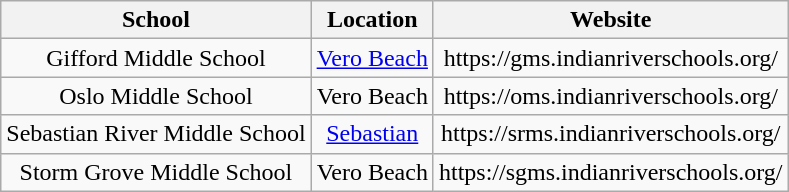<table class="wikitable" style="text-align:center">
<tr>
<th>School</th>
<th>Location</th>
<th>Website</th>
</tr>
<tr>
<td>Gifford Middle School</td>
<td><a href='#'>Vero Beach</a></td>
<td>https://gms.indianriverschools.org/</td>
</tr>
<tr>
<td>Oslo Middle School</td>
<td>Vero Beach</td>
<td>https://oms.indianriverschools.org/</td>
</tr>
<tr>
<td>Sebastian River Middle School</td>
<td><a href='#'>Sebastian</a></td>
<td>https://srms.indianriverschools.org/</td>
</tr>
<tr>
<td>Storm Grove Middle School</td>
<td>Vero Beach</td>
<td>https://sgms.indianriverschools.org/</td>
</tr>
</table>
